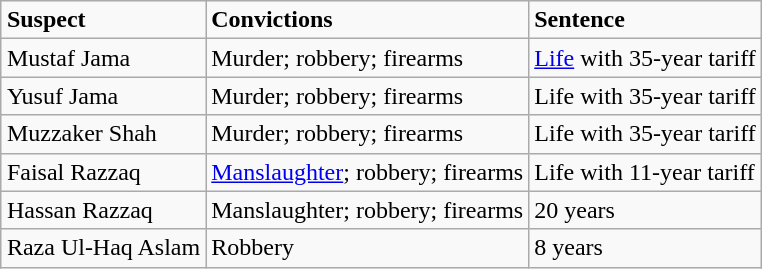<table class="wikitable" style="float: right;">
<tr>
<td><strong>Suspect</strong></td>
<td><strong>Convictions</strong></td>
<td><strong>Sentence</strong></td>
</tr>
<tr>
<td>Mustaf Jama</td>
<td>Murder; robbery; firearms</td>
<td><a href='#'>Life</a> with 35-year tariff</td>
</tr>
<tr>
<td>Yusuf Jama</td>
<td>Murder; robbery; firearms</td>
<td>Life with 35-year tariff</td>
</tr>
<tr>
<td>Muzzaker Shah</td>
<td>Murder; robbery; firearms</td>
<td>Life with 35-year tariff</td>
</tr>
<tr>
<td>Faisal Razzaq</td>
<td><a href='#'>Manslaughter</a>; robbery; firearms</td>
<td>Life with 11-year tariff</td>
</tr>
<tr>
<td>Hassan Razzaq</td>
<td>Manslaughter; robbery; firearms</td>
<td>20 years</td>
</tr>
<tr>
<td>Raza Ul-Haq Aslam</td>
<td>Robbery</td>
<td>8 years</td>
</tr>
</table>
